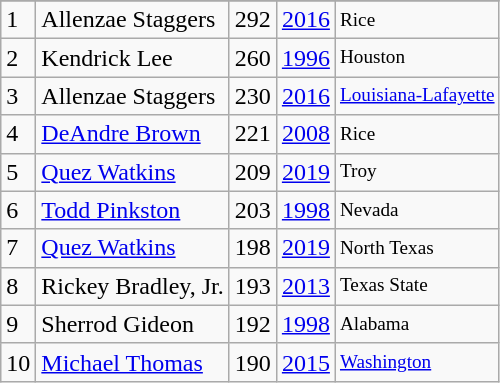<table class="wikitable">
<tr>
</tr>
<tr>
<td>1</td>
<td>Allenzae Staggers</td>
<td>292</td>
<td><a href='#'>2016</a></td>
<td style="font-size:80%;">Rice</td>
</tr>
<tr>
<td>2</td>
<td>Kendrick Lee</td>
<td>260</td>
<td><a href='#'>1996</a></td>
<td style="font-size:80%;">Houston</td>
</tr>
<tr>
<td>3</td>
<td>Allenzae Staggers</td>
<td>230</td>
<td><a href='#'>2016</a></td>
<td style="font-size:80%;"><a href='#'>Louisiana-Lafayette</a></td>
</tr>
<tr>
<td>4</td>
<td><a href='#'>DeAndre Brown</a></td>
<td>221</td>
<td><a href='#'>2008</a></td>
<td style="font-size:80%;">Rice</td>
</tr>
<tr>
<td>5</td>
<td><a href='#'>Quez Watkins</a></td>
<td>209</td>
<td><a href='#'>2019</a></td>
<td style="font-size:80%;">Troy</td>
</tr>
<tr>
<td>6</td>
<td><a href='#'>Todd Pinkston</a></td>
<td>203</td>
<td><a href='#'>1998</a></td>
<td style="font-size:80%;">Nevada</td>
</tr>
<tr>
<td>7</td>
<td><a href='#'>Quez Watkins</a></td>
<td>198</td>
<td><a href='#'>2019</a></td>
<td style="font-size:80%;">North Texas</td>
</tr>
<tr>
<td>8</td>
<td>Rickey Bradley, Jr.</td>
<td>193</td>
<td><a href='#'>2013</a></td>
<td style="font-size:80%;">Texas State</td>
</tr>
<tr>
<td>9</td>
<td>Sherrod Gideon</td>
<td>192</td>
<td><a href='#'>1998</a></td>
<td style="font-size:80%;">Alabama</td>
</tr>
<tr>
<td>10</td>
<td><a href='#'>Michael Thomas</a></td>
<td>190</td>
<td><a href='#'>2015</a></td>
<td style="font-size:80%;"><a href='#'>Washington</a></td>
</tr>
</table>
